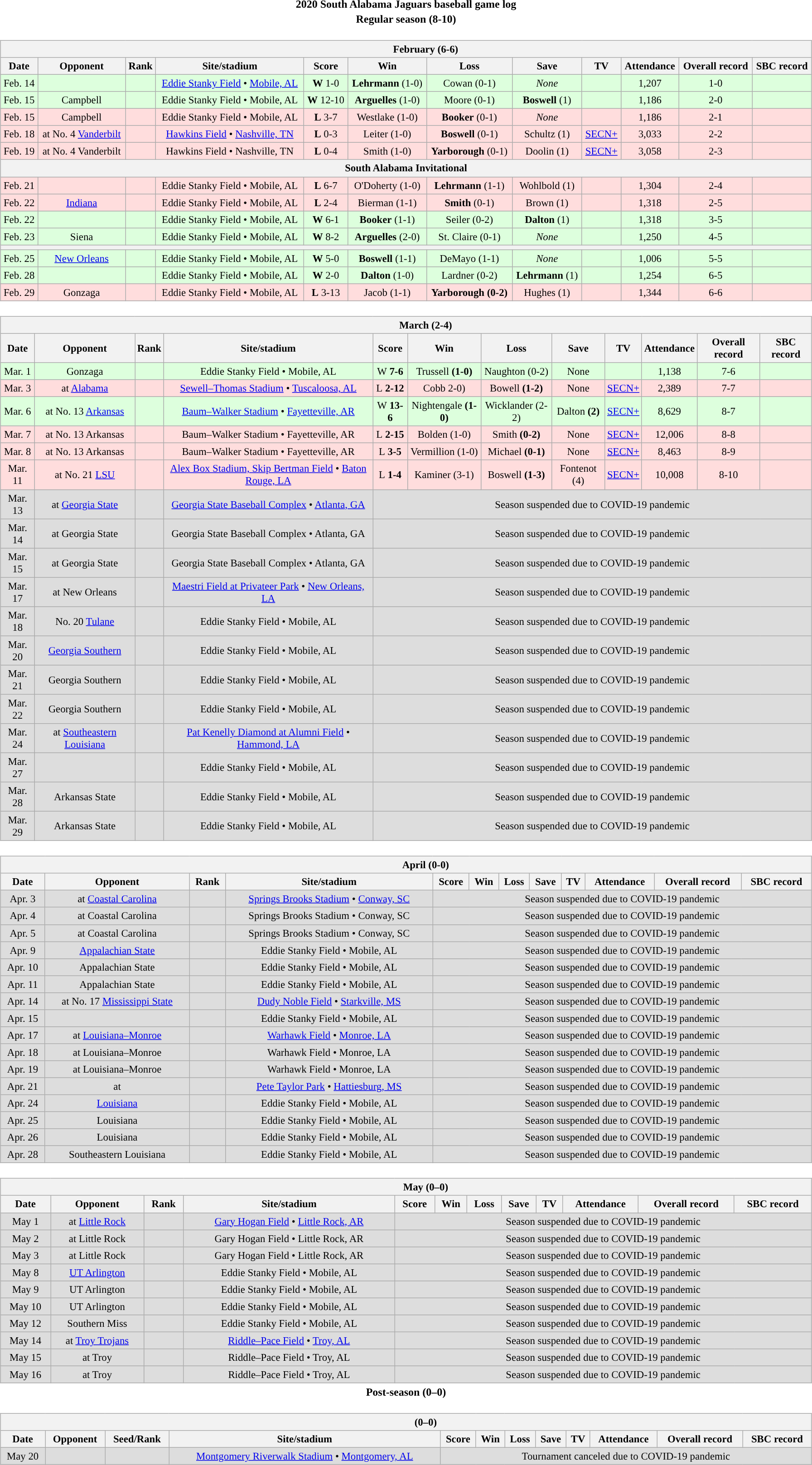<table class="toccolours" width=95% style="clear:both; margin:1.5em auto; text-align:center;">
<tr>
<th colspan=2>2020 South Alabama Jaguars baseball game log</th>
</tr>
<tr>
<th colspan=2>Regular season (8-10)</th>
</tr>
<tr valign="top">
<td><br><table class="wikitable collapsible" style="margin:auto; width:100%; text-align:center; font-size:95%">
<tr>
<th colspan=12 style="padding-left:4em;">February (6-6)</th>
</tr>
<tr>
<th>Date</th>
<th>Opponent</th>
<th>Rank</th>
<th>Site/stadium</th>
<th>Score</th>
<th>Win</th>
<th>Loss</th>
<th>Save</th>
<th>TV</th>
<th>Attendance</th>
<th>Overall record</th>
<th>SBC record</th>
</tr>
<tr align="center" bgcolor=#ddffdd>
<td>Feb. 14</td>
<td></td>
<td></td>
<td><a href='#'>Eddie Stanky Field</a> • <a href='#'>Mobile, AL</a></td>
<td><strong>W</strong> 1-0</td>
<td><strong>Lehrmann</strong> (1-0)</td>
<td>Cowan (0-1)</td>
<td><em>None</em></td>
<td></td>
<td>1,207</td>
<td>1-0</td>
<td></td>
</tr>
<tr align="center" bgcolor=#ddffdd>
<td>Feb. 15</td>
<td>Campbell</td>
<td></td>
<td>Eddie Stanky Field • Mobile, AL</td>
<td><strong>W</strong> 12-10</td>
<td><strong>Arguelles</strong> (1-0)</td>
<td>Moore (0-1)</td>
<td><strong>Boswell</strong> (1)</td>
<td></td>
<td>1,186</td>
<td>2-0</td>
<td></td>
</tr>
<tr align="center" bgcolor=#ffdddd>
<td>Feb. 15</td>
<td>Campbell</td>
<td></td>
<td>Eddie Stanky Field • Mobile, AL</td>
<td><strong>L</strong> 3-7</td>
<td>Westlake (1-0)</td>
<td><strong>Booker</strong> (0-1)</td>
<td><em>None</em></td>
<td></td>
<td>1,186</td>
<td>2-1</td>
<td></td>
</tr>
<tr align="center" bgcolor=#ffdddd>
<td>Feb. 18</td>
<td>at No. 4 <a href='#'>Vanderbilt</a></td>
<td></td>
<td><a href='#'>Hawkins Field</a> • <a href='#'>Nashville, TN</a></td>
<td><strong>L</strong> 0-3</td>
<td>Leiter (1-0)</td>
<td><strong>Boswell</strong> (0-1)</td>
<td>Schultz (1)</td>
<td><a href='#'>SECN+</a></td>
<td>3,033</td>
<td>2-2</td>
<td></td>
</tr>
<tr align="center" bgcolor=#ffdddd>
<td>Feb. 19</td>
<td>at No. 4 Vanderbilt</td>
<td></td>
<td>Hawkins Field • Nashville, TN</td>
<td><strong>L</strong> 0-4</td>
<td>Smith (1-0)</td>
<td><strong>Yarborough</strong> (0-1)</td>
<td>Doolin (1)</td>
<td><a href='#'>SECN+</a></td>
<td>3,058</td>
<td>2-3</td>
<td></td>
</tr>
<tr>
<th colspan=12>South Alabama Invitational</th>
</tr>
<tr align="center" bgcolor=#ffdddd>
<td>Feb. 21</td>
<td></td>
<td></td>
<td>Eddie Stanky Field • Mobile, AL</td>
<td><strong>L</strong> 6-7</td>
<td>O'Doherty (1-0)</td>
<td><strong>Lehrmann</strong> (1-1)</td>
<td>Wohlbold (1)</td>
<td></td>
<td>1,304</td>
<td>2-4</td>
<td></td>
</tr>
<tr align="center" bgcolor=#ffdddd>
<td>Feb. 22</td>
<td><a href='#'>Indiana</a></td>
<td></td>
<td>Eddie Stanky Field • Mobile, AL</td>
<td><strong>L</strong> 2-4</td>
<td>Bierman (1-1)</td>
<td><strong>Smith</strong> (0-1)</td>
<td>Brown (1)</td>
<td></td>
<td>1,318</td>
<td>2-5</td>
<td></td>
</tr>
<tr align="center" bgcolor=#ddffdd>
<td>Feb. 22</td>
<td></td>
<td></td>
<td>Eddie Stanky Field • Mobile, AL</td>
<td><strong>W</strong> 6-1</td>
<td><strong>Booker</strong> (1-1)</td>
<td>Seiler (0-2)</td>
<td><strong>Dalton</strong> (1)</td>
<td></td>
<td>1,318</td>
<td>3-5</td>
<td></td>
</tr>
<tr align="center" bgcolor=#ddffdd>
<td>Feb. 23</td>
<td>Siena</td>
<td></td>
<td>Eddie Stanky Field • Mobile, AL</td>
<td><strong>W</strong> 8-2</td>
<td><strong>Arguelles</strong> (2-0)</td>
<td>St. Claire (0-1)</td>
<td><em>None</em></td>
<td></td>
<td>1,250</td>
<td>4-5</td>
<td></td>
</tr>
<tr>
<th colspan=12></th>
</tr>
<tr align="center" bgcolor=#ddffdd>
<td>Feb. 25</td>
<td><a href='#'>New Orleans</a></td>
<td></td>
<td>Eddie Stanky Field • Mobile, AL</td>
<td><strong>W</strong> 5-0</td>
<td><strong>Boswell</strong> (1-1)</td>
<td>DeMayo (1-1)</td>
<td><em>None</em></td>
<td></td>
<td>1,006</td>
<td>5-5</td>
<td></td>
</tr>
<tr align="center" bgcolor=#ddffdd>
<td>Feb. 28</td>
<td></td>
<td></td>
<td>Eddie Stanky Field • Mobile, AL</td>
<td><strong>W</strong> 2-0</td>
<td><strong>Dalton</strong> (1-0)</td>
<td>Lardner (0-2)</td>
<td><strong>Lehrmann</strong> (1)</td>
<td></td>
<td>1,254</td>
<td>6-5</td>
<td></td>
</tr>
<tr align="center" bgcolor=#ffdddd>
<td>Feb. 29</td>
<td>Gonzaga</td>
<td></td>
<td>Eddie Stanky Field • Mobile, AL</td>
<td><strong>L</strong> 3-13</td>
<td>Jacob (1-1)</td>
<td><strong>Yarborough (0-2)<em></td>
<td>Hughes (1)</td>
<td></td>
<td>1,344</td>
<td>6-6</td>
<td></td>
</tr>
</table>
</td>
</tr>
<tr>
<td><br><table class="wikitable collapsible " style="margin:auto; width:100%; text-align:center; font-size:95%">
<tr>
<th colspan=12 style="padding-left:4em;">March (2-4)</th>
</tr>
<tr>
<th>Date</th>
<th>Opponent</th>
<th>Rank</th>
<th>Site/stadium</th>
<th>Score</th>
<th>Win</th>
<th>Loss</th>
<th>Save</th>
<th>TV</th>
<th>Attendance</th>
<th>Overall record</th>
<th>SBC record</th>
</tr>
<tr align="center" bgcolor=#ddffdd>
<td>Mar. 1</td>
<td>Gonzaga</td>
<td></td>
<td>Eddie Stanky Field • Mobile, AL</td>
<td></strong>W<strong> 7-6</td>
<td></strong>Trussell<strong> (1-0)</td>
<td>Naughton (0-2)</td>
<td></em>None<em></td>
<td></td>
<td>1,138</td>
<td>7-6</td>
<td></td>
</tr>
<tr align="center" bgcolor=#ffdddd>
<td>Mar. 3</td>
<td>at <a href='#'>Alabama</a></td>
<td></td>
<td><a href='#'>Sewell–Thomas Stadium</a> • <a href='#'>Tuscaloosa, AL</a></td>
<td></strong>L<strong> 2-12</td>
<td>Cobb 2-0)</td>
<td></strong>Bowell<strong> (1-2)</td>
<td></em>None<em></td>
<td><a href='#'>SECN+</a></td>
<td>2,389</td>
<td>7-7</td>
<td></td>
</tr>
<tr align="center" bgcolor=#ddffdd>
<td>Mar. 6</td>
<td>at No. 13 <a href='#'>Arkansas</a></td>
<td></td>
<td><a href='#'>Baum–Walker Stadium</a> • <a href='#'>Fayetteville, AR</a></td>
<td></strong>W<strong> 13-6</td>
<td></strong>Nightengale<strong> (1-0)</td>
<td>Wicklander (2-2)</td>
<td></strong>Dalton<strong> (2)</td>
<td><a href='#'>SECN+</a></td>
<td>8,629</td>
<td>8-7</td>
<td></td>
</tr>
<tr align="center" bgcolor=#ffdddd>
<td>Mar. 7</td>
<td>at No. 13 Arkansas</td>
<td></td>
<td>Baum–Walker Stadium • Fayetteville, AR</td>
<td></strong>L<strong> 2-15</td>
<td>Bolden (1-0)</td>
<td></strong>Smith<strong> (0-2)</td>
<td></em>None<em></td>
<td><a href='#'>SECN+</a></td>
<td>12,006</td>
<td>8-8</td>
<td></td>
</tr>
<tr align="center" bgcolor=#ffdddd>
<td>Mar. 8</td>
<td>at No. 13 Arkansas</td>
<td></td>
<td>Baum–Walker Stadium • Fayetteville, AR</td>
<td></strong>L<strong> 3-5</td>
<td>Vermillion (1-0)</td>
<td></strong>Michael<strong> (0-1)</td>
<td></em>None<em></td>
<td><a href='#'>SECN+</a></td>
<td>8,463</td>
<td>8-9</td>
<td></td>
</tr>
<tr align="center" bgcolor=#ffdddd>
<td>Mar. 11</td>
<td>at No. 21 <a href='#'>LSU</a></td>
<td></td>
<td><a href='#'>Alex Box Stadium, Skip Bertman Field</a> • <a href='#'>Baton Rouge, LA</a></td>
<td></strong>L<strong> 1-4</td>
<td>Kaminer (3-1)</td>
<td></strong>Boswell<strong> (1-3)</td>
<td>Fontenot (4)</td>
<td><a href='#'>SECN+</a></td>
<td>10,008</td>
<td>8-10</td>
<td></td>
</tr>
<tr align="center" bgcolor=#dddddd>
<td>Mar. 13</td>
<td>at <a href='#'>Georgia State</a></td>
<td></td>
<td><a href='#'>Georgia State Baseball Complex</a> • <a href='#'>Atlanta, GA</a></td>
<td colspan=8></em>Season suspended due to COVID-19 pandemic<em></td>
</tr>
<tr align="center" bgcolor=#dddddd>
<td>Mar. 14</td>
<td>at Georgia State</td>
<td></td>
<td>Georgia State Baseball Complex • Atlanta, GA</td>
<td colspan=8></em>Season suspended due to COVID-19 pandemic<em></td>
</tr>
<tr align="center" bgcolor=#dddddd>
<td>Mar. 15</td>
<td>at Georgia State</td>
<td></td>
<td>Georgia State Baseball Complex • Atlanta, GA</td>
<td colspan=8></em>Season suspended due to COVID-19 pandemic<em></td>
</tr>
<tr align="center" bgcolor=#dddddd>
<td>Mar. 17</td>
<td>at New Orleans</td>
<td></td>
<td><a href='#'>Maestri Field at Privateer Park</a> • <a href='#'>New Orleans, LA</a></td>
<td colspan=8></em>Season suspended due to COVID-19 pandemic<em></td>
</tr>
<tr align="center" bgcolor=#dddddd>
<td>Mar. 18</td>
<td>No. 20 <a href='#'>Tulane</a></td>
<td></td>
<td>Eddie Stanky Field • Mobile, AL</td>
<td colspan=8></em>Season suspended due to COVID-19 pandemic<em></td>
</tr>
<tr align="center" bgcolor=#dddddd>
<td>Mar. 20</td>
<td><a href='#'>Georgia Southern</a></td>
<td></td>
<td>Eddie Stanky Field • Mobile, AL</td>
<td colspan=8></em>Season suspended due to COVID-19 pandemic<em></td>
</tr>
<tr align="center" bgcolor=#dddddd>
<td>Mar. 21</td>
<td>Georgia Southern</td>
<td></td>
<td>Eddie Stanky Field • Mobile, AL</td>
<td colspan=8></em>Season suspended due to COVID-19 pandemic<em></td>
</tr>
<tr align="center" bgcolor=#dddddd>
<td>Mar. 22</td>
<td>Georgia Southern</td>
<td></td>
<td>Eddie Stanky Field • Mobile, AL</td>
<td colspan=8></em>Season suspended due to COVID-19 pandemic<em></td>
</tr>
<tr align="center" bgcolor=#dddddd>
<td>Mar. 24</td>
<td>at <a href='#'>Southeastern Louisiana</a></td>
<td></td>
<td><a href='#'>Pat Kenelly Diamond at Alumni Field</a> • <a href='#'>Hammond, LA</a></td>
<td colspan=8></em>Season suspended due to COVID-19 pandemic<em></td>
</tr>
<tr align="center" bgcolor=#dddddd>
<td>Mar. 27</td>
<td></td>
<td></td>
<td>Eddie Stanky Field • Mobile, AL</td>
<td colspan=8></em>Season suspended due to COVID-19 pandemic<em></td>
</tr>
<tr align="center" bgcolor=#dddddd>
<td>Mar. 28</td>
<td>Arkansas State</td>
<td></td>
<td>Eddie Stanky Field • Mobile, AL</td>
<td colspan=8></em>Season suspended due to COVID-19 pandemic<em></td>
</tr>
<tr align="center" bgcolor=#dddddd>
<td>Mar. 29</td>
<td>Arkansas State</td>
<td></td>
<td>Eddie Stanky Field • Mobile, AL</td>
<td colspan=8></em>Season suspended due to COVID-19 pandemic<em></td>
</tr>
</table>
</td>
</tr>
<tr>
<td><br><table class="wikitable collapsible" style="margin:auto; width:100%; text-align:center; font-size:95%">
<tr>
<th colspan=12 style="padding-left:4em;">April (0-0)</th>
</tr>
<tr>
<th>Date</th>
<th>Opponent</th>
<th>Rank</th>
<th>Site/stadium</th>
<th>Score</th>
<th>Win</th>
<th>Loss</th>
<th>Save</th>
<th>TV</th>
<th>Attendance</th>
<th>Overall record</th>
<th>SBC record</th>
</tr>
<tr align="center" bgcolor=#dddddd>
<td>Apr. 3</td>
<td>at <a href='#'>Coastal Carolina</a></td>
<td></td>
<td><a href='#'>Springs Brooks Stadium</a> • <a href='#'>Conway, SC</a></td>
<td colspan=8></em>Season suspended due to COVID-19 pandemic<em></td>
</tr>
<tr align="center" bgcolor=#dddddd>
<td>Apr. 4</td>
<td>at Coastal Carolina</td>
<td></td>
<td>Springs Brooks Stadium • Conway, SC</td>
<td colspan=8></em>Season suspended due to COVID-19 pandemic<em></td>
</tr>
<tr align="center" bgcolor=#dddddd>
<td>Apr. 5</td>
<td>at Coastal Carolina</td>
<td></td>
<td>Springs Brooks Stadium • Conway, SC</td>
<td colspan=8></em>Season suspended due to COVID-19 pandemic<em></td>
</tr>
<tr align="center" bgcolor=#dddddd>
<td>Apr. 9</td>
<td><a href='#'>Appalachian State</a></td>
<td></td>
<td>Eddie Stanky Field • Mobile, AL</td>
<td colspan=8></em>Season suspended due to COVID-19 pandemic<em></td>
</tr>
<tr align="center" bgcolor=#dddddd>
<td>Apr. 10</td>
<td>Appalachian State</td>
<td></td>
<td>Eddie Stanky Field • Mobile, AL</td>
<td colspan=8></em>Season suspended due to COVID-19 pandemic<em></td>
</tr>
<tr align="center" bgcolor=#dddddd>
<td>Apr. 11</td>
<td>Appalachian State</td>
<td></td>
<td>Eddie Stanky Field • Mobile, AL</td>
<td colspan=8></em>Season suspended due to COVID-19 pandemic<em></td>
</tr>
<tr align="center" bgcolor=#dddddd>
<td>Apr. 14</td>
<td>at No. 17 <a href='#'>Mississippi State</a></td>
<td></td>
<td><a href='#'>Dudy Noble Field</a> • <a href='#'>Starkville, MS</a></td>
<td colspan=8></em>Season suspended due to COVID-19 pandemic<em></td>
</tr>
<tr align="center" bgcolor=#dddddd>
<td>Apr. 15</td>
<td></td>
<td></td>
<td>Eddie Stanky Field • Mobile, AL</td>
<td colspan=8></em>Season suspended due to COVID-19 pandemic<em></td>
</tr>
<tr align="center" bgcolor=#dddddd>
<td>Apr. 17</td>
<td>at <a href='#'>Louisiana–Monroe</a></td>
<td></td>
<td><a href='#'>Warhawk Field</a> • <a href='#'>Monroe, LA</a></td>
<td colspan=8></em>Season suspended due to COVID-19 pandemic<em></td>
</tr>
<tr align="center" bgcolor=#dddddd>
<td>Apr. 18</td>
<td>at Louisiana–Monroe</td>
<td></td>
<td>Warhawk Field • Monroe, LA</td>
<td colspan=8></em>Season suspended due to COVID-19 pandemic<em></td>
</tr>
<tr align="center" bgcolor=#dddddd>
<td>Apr. 19</td>
<td>at Louisiana–Monroe</td>
<td></td>
<td>Warhawk Field • Monroe, LA</td>
<td colspan=8></em>Season suspended due to COVID-19 pandemic<em></td>
</tr>
<tr align="center" bgcolor=#dddddd>
<td>Apr. 21</td>
<td>at </td>
<td></td>
<td><a href='#'>Pete Taylor Park</a> • <a href='#'>Hattiesburg, MS</a></td>
<td colspan=8></em>Season suspended due to COVID-19 pandemic<em></td>
</tr>
<tr align="center" bgcolor=#dddddd>
<td>Apr. 24</td>
<td><a href='#'>Louisiana</a></td>
<td></td>
<td>Eddie Stanky Field • Mobile, AL</td>
<td colspan=8></em>Season suspended due to COVID-19 pandemic<em></td>
</tr>
<tr align="center" bgcolor=#dddddd>
<td>Apr. 25</td>
<td>Louisiana</td>
<td></td>
<td>Eddie Stanky Field • Mobile, AL</td>
<td colspan=8></em>Season suspended due to COVID-19 pandemic<em></td>
</tr>
<tr align="center" bgcolor=#dddddd>
<td>Apr. 26</td>
<td>Louisiana</td>
<td></td>
<td>Eddie Stanky Field • Mobile, AL</td>
<td colspan=8></em>Season suspended due to COVID-19 pandemic<em></td>
</tr>
<tr align="center" bgcolor=#dddddd>
<td>Apr. 28</td>
<td>Southeastern Louisiana</td>
<td></td>
<td>Eddie Stanky Field • Mobile, AL</td>
<td colspan=8></em>Season suspended due to COVID-19 pandemic<em></td>
</tr>
</table>
</td>
</tr>
<tr>
<td><br><table class="wikitable collapsible" style="margin:auto; width:100%; text-align:center; font-size:95%">
<tr>
<th colspan=13 style="padding-left:4em;">May (0–0)</th>
</tr>
<tr>
<th>Date</th>
<th>Opponent</th>
<th>Rank</th>
<th>Site/stadium</th>
<th>Score</th>
<th>Win</th>
<th>Loss</th>
<th>Save</th>
<th>TV</th>
<th>Attendance</th>
<th>Overall record</th>
<th>SBC record</th>
</tr>
<tr align="center" bgcolor=#dddddd>
<td>May 1</td>
<td>at <a href='#'>Little Rock</a></td>
<td></td>
<td><a href='#'>Gary Hogan Field</a> • <a href='#'>Little Rock, AR</a></td>
<td colspan=8></em>Season suspended due to COVID-19 pandemic<em></td>
</tr>
<tr align="center" bgcolor=#dddddd>
<td>May 2</td>
<td>at Little Rock</td>
<td></td>
<td>Gary Hogan Field • Little Rock, AR</td>
<td colspan=8></em>Season suspended due to COVID-19 pandemic<em></td>
</tr>
<tr align="center" bgcolor=#dddddd>
<td>May 3</td>
<td>at Little Rock</td>
<td></td>
<td>Gary Hogan Field • Little Rock, AR</td>
<td colspan=8></em>Season suspended due to COVID-19 pandemic<em></td>
</tr>
<tr align="center" bgcolor=#dddddd>
<td>May 8</td>
<td><a href='#'>UT Arlington</a></td>
<td></td>
<td>Eddie Stanky Field • Mobile, AL</td>
<td colspan=8></em>Season suspended due to COVID-19 pandemic<em></td>
</tr>
<tr align="center" bgcolor=#dddddd>
<td>May 9</td>
<td>UT Arlington</td>
<td></td>
<td>Eddie Stanky Field • Mobile, AL</td>
<td colspan=8></em>Season suspended due to COVID-19 pandemic<em></td>
</tr>
<tr align="center" bgcolor=#dddddd>
<td>May 10</td>
<td>UT Arlington</td>
<td></td>
<td>Eddie Stanky Field • Mobile, AL</td>
<td colspan=8></em>Season suspended due to COVID-19 pandemic<em></td>
</tr>
<tr align="center" bgcolor=#dddddd>
<td>May 12</td>
<td>Southern Miss</td>
<td></td>
<td>Eddie Stanky Field • Mobile, AL</td>
<td colspan=8></em>Season suspended due to COVID-19 pandemic<em></td>
</tr>
<tr align="center" bgcolor=#dddddd>
<td>May 14</td>
<td>at <a href='#'>Troy Trojans</a></td>
<td></td>
<td><a href='#'>Riddle–Pace Field</a> • <a href='#'>Troy, AL</a></td>
<td colspan=8></em>Season suspended due to COVID-19 pandemic<em></td>
</tr>
<tr align="center" bgcolor=#dddddd>
<td>May 15</td>
<td>at Troy</td>
<td></td>
<td>Riddle–Pace Field • Troy, AL</td>
<td colspan=8></em>Season suspended due to COVID-19 pandemic<em></td>
</tr>
<tr align="center" bgcolor=#dddddd>
<td>May 16</td>
<td>at Troy</td>
<td></td>
<td>Riddle–Pace Field • Troy, AL</td>
<td colspan=8></em>Season suspended due to COVID-19 pandemic<em></td>
</tr>
</table>
</td>
</tr>
<tr>
<th colspan=2>Post-season (0–0)</th>
</tr>
<tr>
<td><br><table class="wikitable collapsible" style="margin:auto; width:100%; text-align:center; font-size:95%">
<tr>
<th colspan=12 style="padding-left:4em;"> (0–0)</th>
</tr>
<tr>
<th>Date</th>
<th>Opponent</th>
<th>Seed/Rank</th>
<th>Site/stadium</th>
<th>Score</th>
<th>Win</th>
<th>Loss</th>
<th>Save</th>
<th>TV</th>
<th>Attendance</th>
<th>Overall record</th>
<th>SBC record</th>
</tr>
<tr align="center" bgcolor=#dddddd>
<td>May 20</td>
<td></td>
<td></td>
<td><a href='#'>Montgomery Riverwalk Stadium</a> • <a href='#'>Montgomery, AL</a></td>
<td colspan=8></em>Tournament canceled due to COVID-19 pandemic<em></td>
</tr>
</table>
</td>
</tr>
</table>
